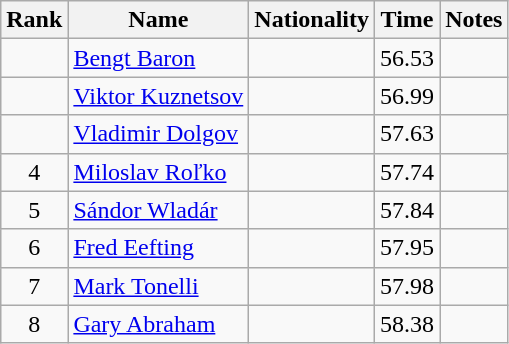<table class="wikitable sortable" style="text-align:center">
<tr>
<th>Rank</th>
<th>Name</th>
<th>Nationality</th>
<th>Time</th>
<th>Notes</th>
</tr>
<tr>
<td></td>
<td align=left><a href='#'>Bengt Baron</a></td>
<td align=left></td>
<td>56.53</td>
<td></td>
</tr>
<tr>
<td></td>
<td align=left><a href='#'>Viktor Kuznetsov</a></td>
<td align=left></td>
<td>56.99</td>
<td></td>
</tr>
<tr>
<td></td>
<td align=left><a href='#'>Vladimir Dolgov</a></td>
<td align=left></td>
<td>57.63</td>
<td></td>
</tr>
<tr>
<td>4</td>
<td align=left><a href='#'>Miloslav Roľko</a></td>
<td align=left></td>
<td>57.74</td>
<td></td>
</tr>
<tr>
<td>5</td>
<td align=left><a href='#'>Sándor Wladár</a></td>
<td align=left></td>
<td>57.84</td>
<td></td>
</tr>
<tr>
<td>6</td>
<td align=left><a href='#'>Fred Eefting</a></td>
<td align=left></td>
<td>57.95</td>
<td></td>
</tr>
<tr>
<td>7</td>
<td align=left><a href='#'>Mark Tonelli</a></td>
<td align=left></td>
<td>57.98</td>
<td></td>
</tr>
<tr>
<td>8</td>
<td align=left><a href='#'>Gary Abraham</a></td>
<td align=left></td>
<td>58.38</td>
<td></td>
</tr>
</table>
